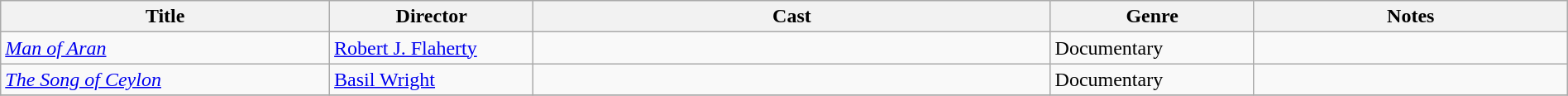<table class="wikitable" style="width:100%;">
<tr>
<th style="width:21%;">Title</th>
<th style="width:13%;">Director</th>
<th style="width:33%;">Cast</th>
<th style="width:13%;">Genre</th>
<th style="width:20%;">Notes</th>
</tr>
<tr>
<td><em><a href='#'>Man of Aran</a></em></td>
<td><a href='#'>Robert J. Flaherty</a></td>
<td></td>
<td>Documentary</td>
<td></td>
</tr>
<tr>
<td><em><a href='#'>The Song of Ceylon</a></em></td>
<td><a href='#'>Basil Wright</a></td>
<td></td>
<td>Documentary</td>
<td></td>
</tr>
<tr>
</tr>
</table>
